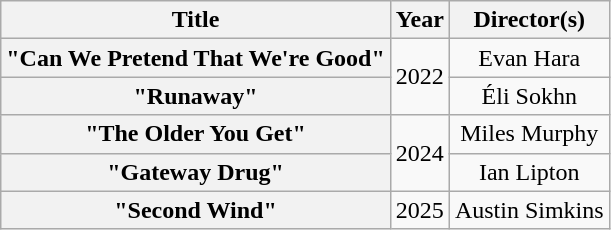<table class="wikitable plainrowheaders" style="text-align:center;">
<tr>
<th>Title</th>
<th>Year</th>
<th>Director(s)</th>
</tr>
<tr>
<th scope="row">"Can We Pretend That We're Good"</th>
<td rowspan="2">2022</td>
<td>Evan Hara</td>
</tr>
<tr>
<th scope="row">"Runaway"</th>
<td>Éli Sokhn</td>
</tr>
<tr>
<th scope="row">"The Older You Get"</th>
<td rowspan="2">2024</td>
<td>Miles Murphy</td>
</tr>
<tr>
<th scope="row">"Gateway Drug"</th>
<td>Ian Lipton</td>
</tr>
<tr>
<th scope="row">"Second Wind"</th>
<td>2025</td>
<td>Austin Simkins</td>
</tr>
</table>
